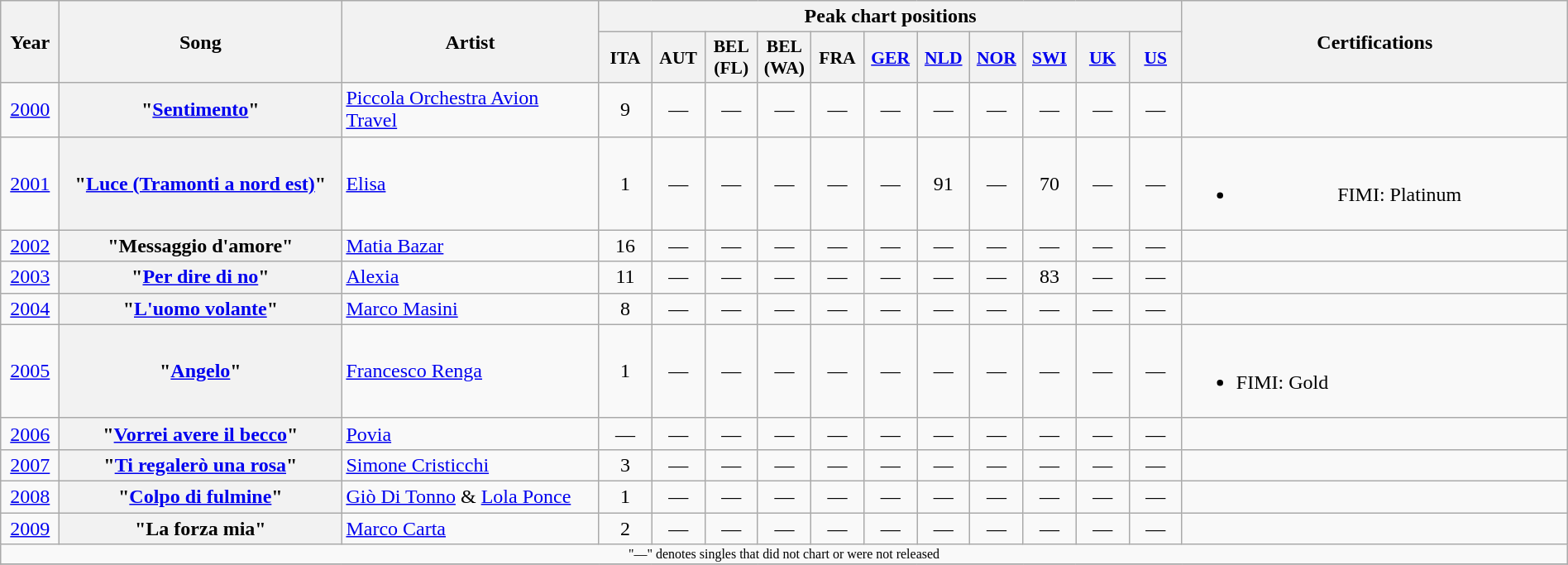<table class="wikitable plainrowheaders" style="text-align:center;width:100%;">
<tr>
<th rowspan="2" style="width:40px;">Year</th>
<th rowspan="2" style="width:220px;">Song</th>
<th rowspan="2" style="width:200px;">Artist</th>
<th colspan="11">Peak chart positions</th>
<th rowspan="2">Certifications</th>
</tr>
<tr>
<th scope="col" style="width:2.5em;font-size:90%;">ITA<br></th>
<th scope="col" style="width:2.5em;font-size:90%;">AUT<br></th>
<th scope="col" style="width:2.5em;font-size:90%;">BEL<br>(FL)<br></th>
<th scope="col" style="width:2.5em;font-size:90%;">BEL<br>(WA)<br></th>
<th scope="col" style="width:2.5em;font-size:90%;">FRA<br></th>
<th scope="col" style="width:2.5em;font-size:90%;"><a href='#'>GER</a><br></th>
<th scope="col" style="width:2.5em;font-size:90%;"><a href='#'>NLD</a><br></th>
<th scope="col" style="width:2.5em;font-size:90%;"><a href='#'>NOR</a><br></th>
<th scope="col" style="width:2.5em;font-size:90%;"><a href='#'>SWI</a><br></th>
<th scope="col" style="width:2.5em;font-size:90%;"><a href='#'>UK</a><br></th>
<th scope="col" style="width:2.5em;font-size:90%;"><a href='#'>US</a><br></th>
</tr>
<tr>
<td><a href='#'>2000</a></td>
<th scope="row">"<a href='#'>Sentimento</a>"</th>
<td style="text-align:left;"><a href='#'>Piccola Orchestra Avion Travel</a></td>
<td>9</td>
<td>—</td>
<td>—</td>
<td>—</td>
<td>—</td>
<td>—</td>
<td>—</td>
<td>—</td>
<td>—</td>
<td>—</td>
<td>—</td>
<td style="text-align:left;"></td>
</tr>
<tr>
<td><a href='#'>2001</a></td>
<th scope="row">"<a href='#'>Luce (Tramonti a nord est)</a>"</th>
<td style="text-align:left;"><a href='#'>Elisa</a></td>
<td>1</td>
<td>—</td>
<td>—</td>
<td>—</td>
<td>—</td>
<td>—</td>
<td>91</td>
<td>—</td>
<td>70</td>
<td>—</td>
<td>—</td>
<td><br><ul><li>FIMI: Platinum</li></ul></td>
</tr>
<tr>
<td><a href='#'>2002</a></td>
<th scope="row">"Messaggio d'amore"</th>
<td style="text-align:left;"><a href='#'>Matia Bazar</a></td>
<td>16</td>
<td>—</td>
<td>—</td>
<td>—</td>
<td>—</td>
<td>—</td>
<td>—</td>
<td>—</td>
<td>—</td>
<td>—</td>
<td>—</td>
<td style="text-align:left;"></td>
</tr>
<tr>
<td><a href='#'>2003</a></td>
<th scope="row">"<a href='#'>Per dire di no</a>"</th>
<td style="text-align:left;"><a href='#'>Alexia</a></td>
<td>11</td>
<td>—</td>
<td>—</td>
<td>—</td>
<td>—</td>
<td>—</td>
<td>—</td>
<td>—</td>
<td>83</td>
<td>—</td>
<td>—</td>
<td style="text-align:left;"></td>
</tr>
<tr>
<td><a href='#'>2004</a></td>
<th scope="row">"<a href='#'>L'uomo volante</a>"</th>
<td style="text-align:left;"><a href='#'>Marco Masini</a></td>
<td>8</td>
<td>—</td>
<td>—</td>
<td>—</td>
<td>—</td>
<td>—</td>
<td>—</td>
<td>—</td>
<td>—</td>
<td>—</td>
<td>—</td>
<td style="text-align:left;"></td>
</tr>
<tr>
<td><a href='#'>2005</a></td>
<th scope="row">"<a href='#'>Angelo</a>"</th>
<td style="text-align:left;"><a href='#'>Francesco Renga</a></td>
<td>1</td>
<td>—</td>
<td>—</td>
<td>—</td>
<td>—</td>
<td>—</td>
<td>—</td>
<td>—</td>
<td>—</td>
<td>—</td>
<td>—</td>
<td style="text-align:left;"><br><ul><li>FIMI: Gold</li></ul></td>
</tr>
<tr>
<td><a href='#'>2006</a></td>
<th scope="row">"<a href='#'>Vorrei avere il becco</a>"</th>
<td style="text-align:left;"><a href='#'>Povia</a></td>
<td>—</td>
<td>—</td>
<td>—</td>
<td>—</td>
<td>—</td>
<td>—</td>
<td>—</td>
<td>—</td>
<td>—</td>
<td>—</td>
<td>—</td>
<td style="text-align:left;"></td>
</tr>
<tr>
<td><a href='#'>2007</a></td>
<th scope="row">"<a href='#'>Ti regalerò una rosa</a>"</th>
<td style="text-align:left;"><a href='#'>Simone Cristicchi</a></td>
<td>3</td>
<td>—</td>
<td>—</td>
<td>—</td>
<td>—</td>
<td>—</td>
<td>—</td>
<td>—</td>
<td>—</td>
<td>—</td>
<td>—</td>
<td style="text-align:left;"></td>
</tr>
<tr>
<td><a href='#'>2008</a></td>
<th scope="row">"<a href='#'>Colpo di fulmine</a>"</th>
<td style="text-align:left;"><a href='#'>Giò Di Tonno</a> & <a href='#'>Lola Ponce</a></td>
<td>1</td>
<td>—</td>
<td>—</td>
<td>—</td>
<td>—</td>
<td>—</td>
<td>—</td>
<td>—</td>
<td>—</td>
<td>—</td>
<td>—</td>
<td style="text-align:left;"></td>
</tr>
<tr>
<td><a href='#'>2009</a></td>
<th scope="row">"La forza mia"</th>
<td style="text-align:left;"><a href='#'>Marco Carta</a></td>
<td>2</td>
<td>—</td>
<td>—</td>
<td>—</td>
<td>—</td>
<td>—</td>
<td>—</td>
<td>—</td>
<td>—</td>
<td>—</td>
<td>—</td>
<td style="text-align:left;"></td>
</tr>
<tr>
<td colspan="30" style="text-align:center;font-size:8pt">"—" denotes singles that did not chart or were not released</td>
</tr>
<tr>
</tr>
</table>
